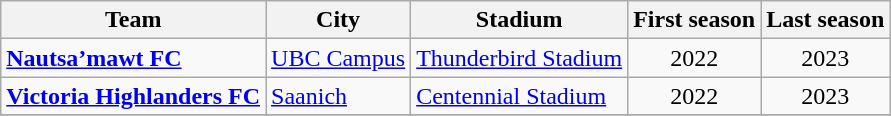<table class="wikitable sortable" style="text-align:left">
<tr>
<th>Team</th>
<th>City</th>
<th>Stadium</th>
<th>First season</th>
<th>Last season</th>
</tr>
<tr>
<td><strong><a href='#'>Nautsa’mawt FC</a></strong></td>
<td><a href='#'>UBC Campus</a></td>
<td><a href='#'>Thunderbird Stadium</a></td>
<td align="center">2022</td>
<td align="center">2023</td>
</tr>
<tr>
<td><strong><a href='#'>Victoria Highlanders FC</a></strong></td>
<td><a href='#'>Saanich</a></td>
<td><a href='#'>Centennial Stadium</a></td>
<td align="center">2022</td>
<td align="center">2023</td>
</tr>
<tr>
</tr>
</table>
